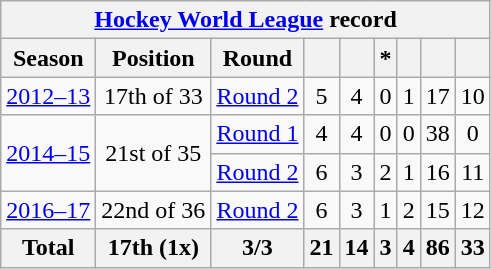<table class="wikitable" style="text-align: center;">
<tr>
<th colspan=9><a href='#'>Hockey World League</a> record</th>
</tr>
<tr>
<th>Season</th>
<th>Position</th>
<th>Round</th>
<th></th>
<th></th>
<th> *</th>
<th></th>
<th></th>
<th></th>
</tr>
<tr>
<td><a href='#'>2012–13</a></td>
<td>17th of 33</td>
<td><a href='#'>Round 2</a></td>
<td>5</td>
<td>4</td>
<td>0</td>
<td>1</td>
<td>17</td>
<td>10</td>
</tr>
<tr>
<td rowspan=2><a href='#'>2014–15</a></td>
<td rowspan=2>21st of 35</td>
<td><a href='#'>Round 1</a></td>
<td>4</td>
<td>4</td>
<td>0</td>
<td>0</td>
<td>38</td>
<td>0</td>
</tr>
<tr>
<td><a href='#'>Round 2</a></td>
<td>6</td>
<td>3</td>
<td>2</td>
<td>1</td>
<td>16</td>
<td>11</td>
</tr>
<tr>
<td><a href='#'>2016–17</a></td>
<td>22nd of 36</td>
<td><a href='#'>Round 2</a></td>
<td>6</td>
<td>3</td>
<td>1</td>
<td>2</td>
<td>15</td>
<td>12</td>
</tr>
<tr>
<th>Total</th>
<th>17th (1x)</th>
<th>3/3</th>
<th>21</th>
<th>14</th>
<th>3</th>
<th>4</th>
<th>86</th>
<th>33</th>
</tr>
</table>
